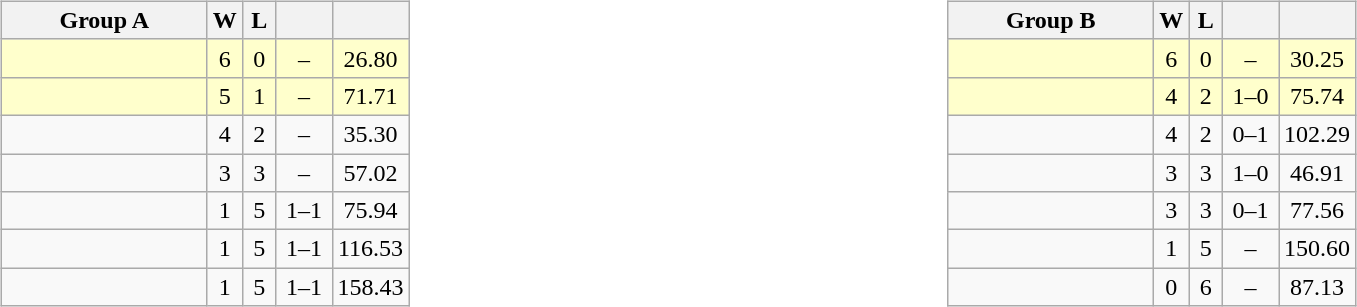<table>
<tr>
<td valign=top width=10%><br><table class="wikitable" style="text-align: center;">
<tr>
<th width=130>Group A</th>
<th width=15>W</th>
<th width=15>L</th>
<th width=30></th>
<th width=15></th>
</tr>
<tr bgcolor=#ffffcc>
<td style="text-align:left;"></td>
<td>6</td>
<td>0</td>
<td>–</td>
<td>26.80</td>
</tr>
<tr bgcolor=#ffffcc>
<td style="text-align:left;"></td>
<td>5</td>
<td>1</td>
<td>–</td>
<td>71.71</td>
</tr>
<tr>
<td style="text-align:left;"></td>
<td>4</td>
<td>2</td>
<td>–</td>
<td>35.30</td>
</tr>
<tr>
<td style="text-align:left;"></td>
<td>3</td>
<td>3</td>
<td>–</td>
<td>57.02</td>
</tr>
<tr>
<td style="text-align:left;"></td>
<td>1</td>
<td>5</td>
<td>1–1</td>
<td>75.94</td>
</tr>
<tr>
<td style="text-align:left;"></td>
<td>1</td>
<td>5</td>
<td>1–1</td>
<td>116.53</td>
</tr>
<tr>
<td style="text-align:left;"></td>
<td>1</td>
<td>5</td>
<td>1–1</td>
<td>158.43</td>
</tr>
</table>
</td>
<td valign=top width=10%><br><table class="wikitable" style="text-align: center;">
<tr>
<th width=130>Group B</th>
<th width=15>W</th>
<th width=15>L</th>
<th width=30></th>
<th width=15></th>
</tr>
<tr bgcolor=#ffffcc>
<td style="text-align:left;"></td>
<td>6</td>
<td>0</td>
<td>–</td>
<td>30.25</td>
</tr>
<tr bgcolor=#ffffcc>
<td style="text-align:left;"></td>
<td>4</td>
<td>2</td>
<td>1–0</td>
<td>75.74</td>
</tr>
<tr>
<td style="text-align:left;"></td>
<td>4</td>
<td>2</td>
<td>0–1</td>
<td>102.29</td>
</tr>
<tr>
<td style="text-align:left;"></td>
<td>3</td>
<td>3</td>
<td>1–0</td>
<td>46.91</td>
</tr>
<tr>
<td style="text-align:left;"></td>
<td>3</td>
<td>3</td>
<td>0–1</td>
<td>77.56</td>
</tr>
<tr>
<td style="text-align:left;"></td>
<td>1</td>
<td>5</td>
<td>–</td>
<td>150.60</td>
</tr>
<tr>
<td style="text-align:left;"></td>
<td>0</td>
<td>6</td>
<td>–</td>
<td>87.13</td>
</tr>
</table>
</td>
</tr>
</table>
